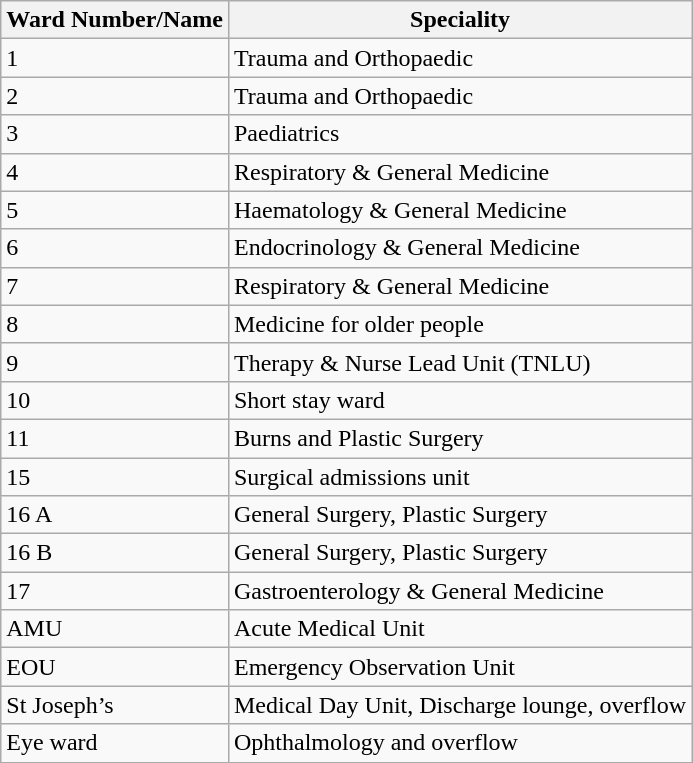<table class="wikitable">
<tr>
<th>Ward Number/Name</th>
<th>Speciality</th>
</tr>
<tr>
<td>1</td>
<td>Trauma and Orthopaedic</td>
</tr>
<tr>
<td>2</td>
<td>Trauma and Orthopaedic</td>
</tr>
<tr>
<td>3</td>
<td>Paediatrics</td>
</tr>
<tr>
<td>4</td>
<td>Respiratory & General Medicine</td>
</tr>
<tr>
<td>5</td>
<td>Haematology & General Medicine</td>
</tr>
<tr>
<td>6</td>
<td>Endocrinology & General Medicine</td>
</tr>
<tr>
<td>7</td>
<td>Respiratory & General Medicine</td>
</tr>
<tr>
<td>8</td>
<td>Medicine for older people</td>
</tr>
<tr>
<td>9</td>
<td>Therapy & Nurse Lead Unit (TNLU)</td>
</tr>
<tr>
<td>10</td>
<td>Short stay ward</td>
</tr>
<tr>
<td>11</td>
<td>Burns and Plastic Surgery</td>
</tr>
<tr>
<td>15</td>
<td>Surgical admissions unit</td>
</tr>
<tr>
<td>16 A</td>
<td>General Surgery, Plastic Surgery</td>
</tr>
<tr>
<td>16 B</td>
<td>General Surgery, Plastic Surgery</td>
</tr>
<tr>
<td>17</td>
<td>Gastroenterology & General Medicine</td>
</tr>
<tr>
<td>AMU</td>
<td>Acute Medical Unit</td>
</tr>
<tr>
<td>EOU</td>
<td>Emergency Observation Unit</td>
</tr>
<tr>
<td>St Joseph’s</td>
<td>Medical Day Unit, Discharge lounge, overflow</td>
</tr>
<tr>
<td>Eye ward</td>
<td>Ophthalmology and overflow</td>
</tr>
</table>
